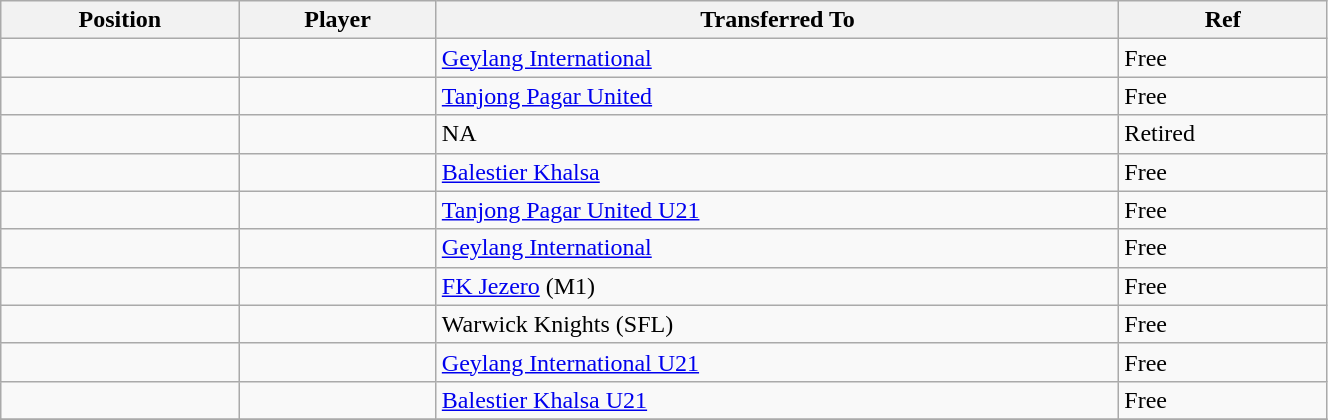<table class="wikitable sortable" style="width:70%; text-align:center; font-size:100%; text-align:left;">
<tr>
<th><strong>Position</strong></th>
<th><strong>Player</strong></th>
<th><strong>Transferred To</strong></th>
<th><strong>Ref</strong></th>
</tr>
<tr>
<td></td>
<td></td>
<td> <a href='#'>Geylang International</a></td>
<td>Free</td>
</tr>
<tr>
<td></td>
<td></td>
<td> <a href='#'>Tanjong Pagar United</a></td>
<td>Free</td>
</tr>
<tr>
<td></td>
<td></td>
<td>NA</td>
<td>Retired </td>
</tr>
<tr>
<td></td>
<td></td>
<td> <a href='#'>Balestier Khalsa</a></td>
<td>Free </td>
</tr>
<tr>
<td></td>
<td></td>
<td> <a href='#'>Tanjong Pagar United U21</a></td>
<td>Free</td>
</tr>
<tr>
<td></td>
<td></td>
<td> <a href='#'>Geylang International</a></td>
<td>Free </td>
</tr>
<tr>
<td></td>
<td></td>
<td> <a href='#'>FK Jezero</a> (M1)</td>
<td>Free </td>
</tr>
<tr>
<td></td>
<td></td>
<td> Warwick Knights (SFL)</td>
<td>Free</td>
</tr>
<tr>
<td></td>
<td></td>
<td> <a href='#'>Geylang International U21</a></td>
<td>Free</td>
</tr>
<tr>
<td></td>
<td></td>
<td> <a href='#'>Balestier Khalsa U21</a></td>
<td>Free</td>
</tr>
<tr>
</tr>
</table>
